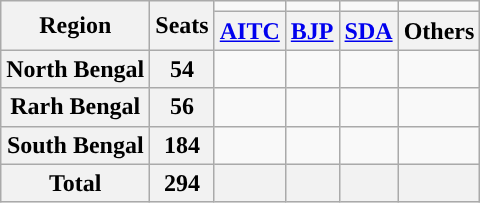<table class="wikitable" style="text-align:center;">
<tr>
<th rowspan="2">Region</th>
<th rowspan="2">Seats</th>
<td style="color:inherit;background:"></td>
<td style="color:inherit;background:"></td>
<td style="color:inherit;background:"></td>
<td style="color:inherit;background:"></td>
</tr>
<tr>
<th><a href='#'>AITC</a></th>
<th><a href='#'>BJP</a></th>
<th><a href='#'>SDA</a></th>
<th>Others</th>
</tr>
<tr>
<th>North Bengal</th>
<th>54</th>
<td></td>
<td></td>
<td></td>
<td></td>
</tr>
<tr>
<th>Rarh Bengal</th>
<th>56</th>
<td></td>
<td></td>
<td></td>
<td></td>
</tr>
<tr>
<th>South Bengal</th>
<th>184</th>
<td></td>
<td></td>
<td></td>
<td></td>
</tr>
<tr>
<th>Total</th>
<th>294</th>
<th></th>
<th></th>
<th></th>
<th></th>
</tr>
</table>
